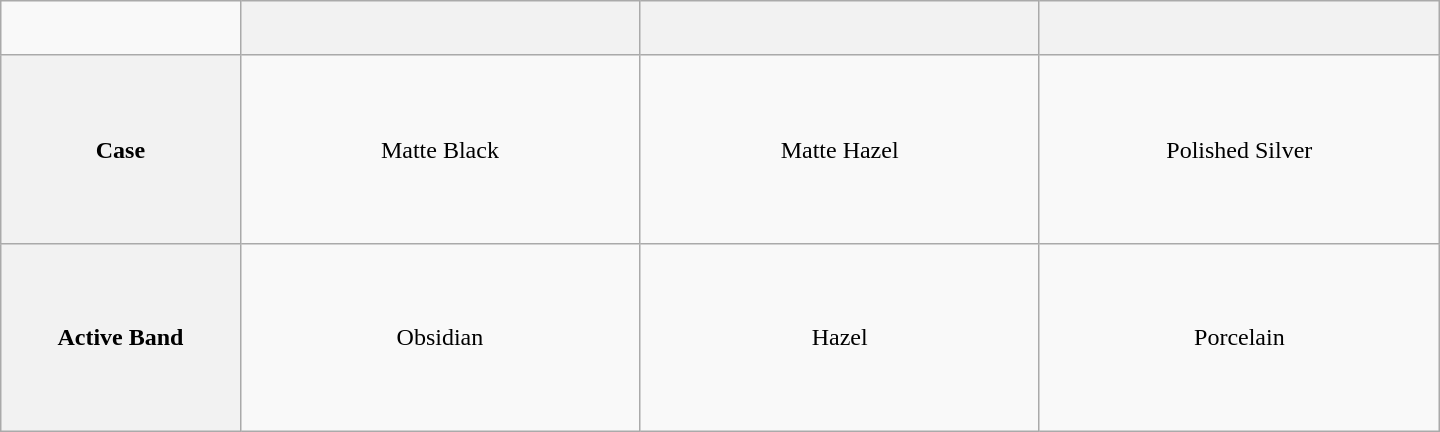<table class="wikitable" style="text-align: center; width:60em; height:18em;">
<tr>
<td></td>
<th style="width:12em;"></th>
<th style="width:12em;"></th>
<th style="width:12em;"></th>
</tr>
<tr>
<th style="width:7em">Case</th>
<td> Matte Black</td>
<td> Matte Hazel</td>
<td> Polished Silver</td>
</tr>
<tr>
<th>Active Band</th>
<td> Obsidian</td>
<td> Hazel</td>
<td> Porcelain</td>
</tr>
</table>
